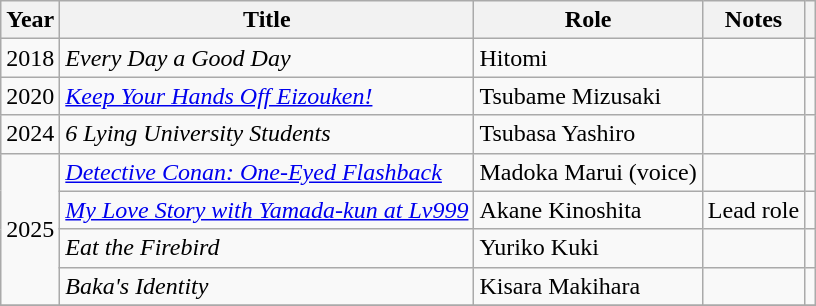<table class="wikitable">
<tr>
<th>Year</th>
<th>Title</th>
<th>Role</th>
<th>Notes</th>
<th></th>
</tr>
<tr>
<td>2018</td>
<td><em>Every Day a Good Day</em></td>
<td>Hitomi</td>
<td></td>
<td></td>
</tr>
<tr>
<td>2020</td>
<td><em><a href='#'>Keep Your Hands Off Eizouken!</a></em></td>
<td>Tsubame Mizusaki</td>
<td></td>
<td></td>
</tr>
<tr>
<td>2024</td>
<td><em>6 Lying University Students</em></td>
<td>Tsubasa Yashiro</td>
<td></td>
<td></td>
</tr>
<tr>
<td rowspan=4>2025</td>
<td><em><a href='#'>Detective Conan: One-Eyed Flashback</a></em></td>
<td>Madoka Marui (voice)</td>
<td></td>
<td></td>
</tr>
<tr>
<td><em><a href='#'>My Love Story with Yamada-kun at Lv999</a></em></td>
<td>Akane Kinoshita</td>
<td>Lead role</td>
<td></td>
</tr>
<tr>
<td><em>Eat the Firebird</em></td>
<td>Yuriko Kuki</td>
<td></td>
<td></td>
</tr>
<tr>
<td><em>Baka's Identity</em></td>
<td>Kisara Makihara</td>
<td></td>
<td></td>
</tr>
<tr>
</tr>
</table>
